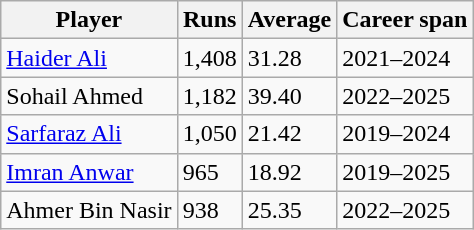<table class="wikitable">
<tr>
<th>Player</th>
<th>Runs</th>
<th>Average</th>
<th>Career span</th>
</tr>
<tr>
<td><a href='#'>Haider Ali</a></td>
<td>1,408</td>
<td>31.28</td>
<td>2021–2024</td>
</tr>
<tr>
<td>Sohail Ahmed</td>
<td>1,182</td>
<td>39.40</td>
<td>2022–2025</td>
</tr>
<tr>
<td><a href='#'>Sarfaraz Ali</a></td>
<td>1,050</td>
<td>21.42</td>
<td>2019–2024</td>
</tr>
<tr>
<td><a href='#'>Imran Anwar</a></td>
<td>965</td>
<td>18.92</td>
<td>2019–2025</td>
</tr>
<tr>
<td>Ahmer Bin Nasir</td>
<td>938</td>
<td>25.35</td>
<td>2022–2025</td>
</tr>
</table>
